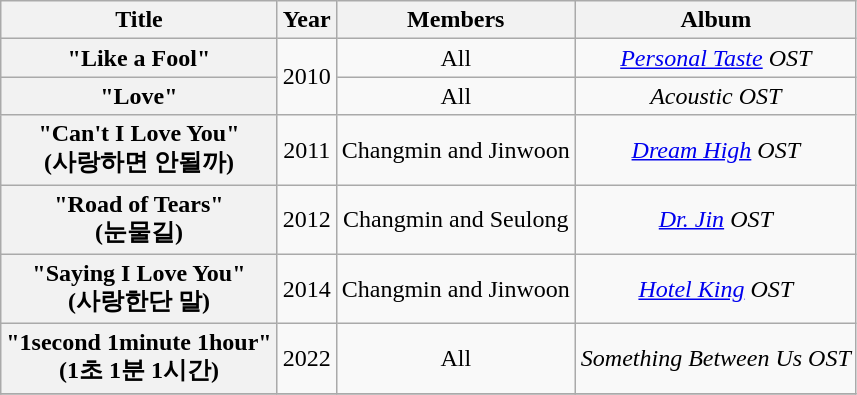<table class="wikitable plainrowheaders" style="text-align:center">
<tr>
<th scope="col">Title</th>
<th scope="col">Year</th>
<th scope="col">Members</th>
<th scope="col">Album</th>
</tr>
<tr>
<th scope="row">"Like a Fool"</th>
<td rowspan="2">2010</td>
<td>All</td>
<td><em><a href='#'>Personal Taste</a> OST</em></td>
</tr>
<tr>
<th scope="row">"Love"</th>
<td>All</td>
<td><em>Acoustic OST</em></td>
</tr>
<tr>
<th scope="row">"Can't I Love You"<br>(사랑하면 안될까)</th>
<td>2011</td>
<td>Changmin and Jinwoon</td>
<td><em><a href='#'>Dream High</a> OST</em></td>
</tr>
<tr>
<th scope="row">"Road of Tears"<br>(눈물길)</th>
<td>2012</td>
<td>Changmin and Seulong</td>
<td><em><a href='#'>Dr. Jin</a> OST</em></td>
</tr>
<tr>
<th scope="row">"Saying I Love You"<br>(사랑한단 말)</th>
<td>2014</td>
<td>Changmin and Jinwoon</td>
<td><em><a href='#'>Hotel King</a> OST</em></td>
</tr>
<tr>
<th scope="row">"1second 1minute 1hour"<br>(1초 1분 1시간)</th>
<td>2022</td>
<td>All</td>
<td><em>Something Between Us OST</em></td>
</tr>
<tr>
</tr>
</table>
